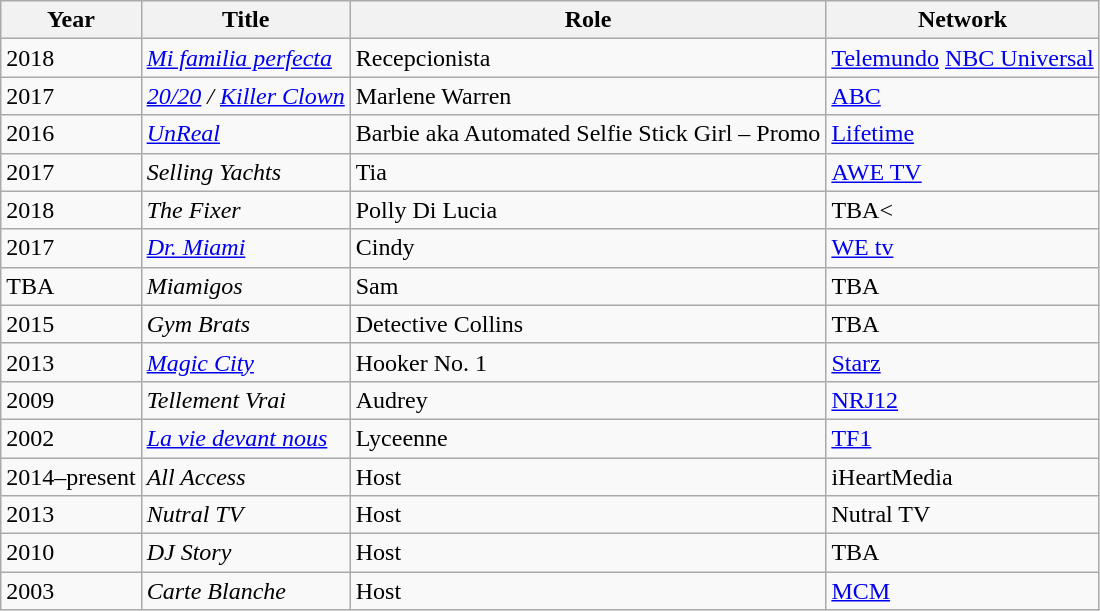<table class="wikitable sortable">
<tr>
<th>Year</th>
<th>Title</th>
<th>Role</th>
<th>Network</th>
</tr>
<tr>
<td>2018</td>
<td><em><a href='#'>Mi familia perfecta</a></em></td>
<td>Recepcionista</td>
<td><a href='#'>Telemundo</a> <a href='#'>NBC Universal</a></td>
</tr>
<tr>
<td>2017</td>
<td><em><a href='#'>20/20</a> / <a href='#'>Killer Clown</a></em></td>
<td>Marlene Warren</td>
<td><a href='#'>ABC</a></td>
</tr>
<tr>
<td>2016</td>
<td><a href='#'><em>UnReal</em></a></td>
<td>Barbie aka Automated Selfie Stick Girl – Promo</td>
<td><a href='#'>Lifetime</a></td>
</tr>
<tr>
<td>2017</td>
<td><em>Selling Yachts</em></td>
<td>Tia</td>
<td><a href='#'>AWE TV</a></td>
</tr>
<tr>
<td>2018</td>
<td><em>The Fixer</em></td>
<td>Polly Di Lucia</td>
<td>TBA<</td>
</tr>
<tr>
<td>2017</td>
<td><a href='#'><em>Dr. Miami</em></a></td>
<td>Cindy</td>
<td><a href='#'>WE tv</a></td>
</tr>
<tr>
<td>TBA</td>
<td><em>Miamigos</em></td>
<td>Sam</td>
<td>TBA</td>
</tr>
<tr>
<td>2015</td>
<td><em>Gym Brats</em></td>
<td>Detective Collins</td>
<td>TBA</td>
</tr>
<tr>
<td>2013</td>
<td><a href='#'><em>Magic City</em></a></td>
<td>Hooker No. 1</td>
<td><a href='#'>Starz</a></td>
</tr>
<tr>
<td>2009</td>
<td><em>Tellement Vrai</em></td>
<td>Audrey</td>
<td><a href='#'>NRJ12</a></td>
</tr>
<tr>
<td>2002</td>
<td><em><a href='#'>La vie devant nous</a></em></td>
<td>Lyceenne</td>
<td><a href='#'>TF1</a></td>
</tr>
<tr>
<td>2014–present</td>
<td><em>All Access</em></td>
<td>Host</td>
<td>iHeartMedia</td>
</tr>
<tr>
<td>2013</td>
<td><em>Nutral TV</em></td>
<td>Host</td>
<td>Nutral TV</td>
</tr>
<tr>
<td>2010</td>
<td><em>DJ Story</em></td>
<td>Host</td>
<td>TBA</td>
</tr>
<tr>
<td>2003</td>
<td><em>Carte Blanche</em></td>
<td>Host</td>
<td><a href='#'>MCM</a></td>
</tr>
</table>
